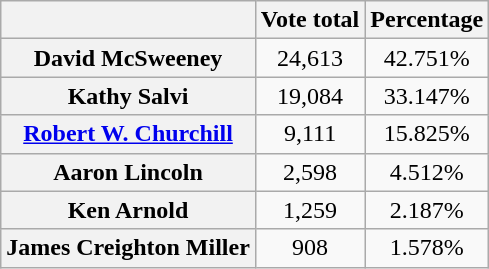<table class="wikitable" style="text-align:center">
<tr>
<th></th>
<th>Vote total</th>
<th>Percentage</th>
</tr>
<tr>
<th>David McSweeney</th>
<td>24,613</td>
<td>42.751%</td>
</tr>
<tr>
<th>Kathy Salvi</th>
<td>19,084</td>
<td>33.147%</td>
</tr>
<tr>
<th><a href='#'>Robert W. Churchill</a></th>
<td>9,111</td>
<td>15.825%</td>
</tr>
<tr>
<th>Aaron Lincoln</th>
<td>2,598</td>
<td>4.512%</td>
</tr>
<tr>
<th>Ken Arnold</th>
<td>1,259</td>
<td>2.187%</td>
</tr>
<tr>
<th>James Creighton Miller</th>
<td>908</td>
<td>1.578%</td>
</tr>
</table>
